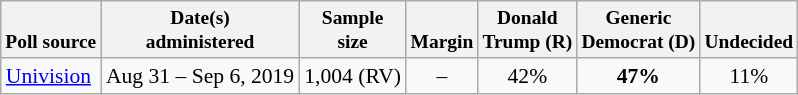<table class="wikitable" style="font-size:90%;text-align:center;">
<tr valign=bottom style="font-size:90%;">
<th>Poll source</th>
<th>Date(s)<br>administered</th>
<th>Sample<br>size</th>
<th>Margin<br></th>
<th>Donald<br>Trump (R)</th>
<th>Generic<br>Democrat (D)</th>
<th>Undecided</th>
</tr>
<tr>
<td style="text-align:left;"><a href='#'>Univision</a></td>
<td>Aug 31 – Sep 6, 2019</td>
<td>1,004 (RV)</td>
<td>–</td>
<td>42%</td>
<td><strong>47%</strong></td>
<td>11%</td>
</tr>
</table>
